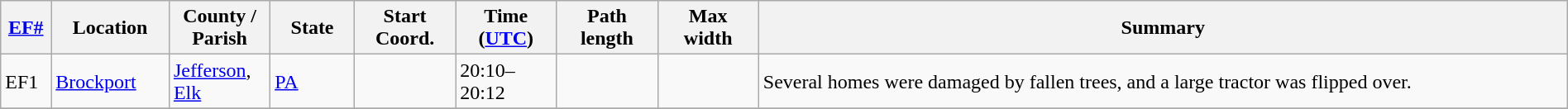<table class="wikitable sortable" style="width:100%;">
<tr>
<th scope="col" style="width:3%; text-align:center;"><a href='#'>EF#</a></th>
<th scope="col" style="width:7%; text-align:center;" class="unsortable">Location</th>
<th scope="col" style="width:6%; text-align:center;" class="unsortable">County / Parish</th>
<th scope="col" style="width:5%; text-align:center;">State</th>
<th scope="col" style="width:6%; text-align:center;">Start Coord.</th>
<th scope="col" style="width:6%; text-align:center;">Time (<a href='#'>UTC</a>)</th>
<th scope="col" style="width:6%; text-align:center;">Path length</th>
<th scope="col" style="width:6%; text-align:center;">Max width</th>
<th scope="col" class="unsortable" style="width:48%; text-align:center;">Summary</th>
</tr>
<tr>
<td bgcolor=>EF1</td>
<td><a href='#'>Brockport</a></td>
<td><a href='#'>Jefferson</a>, <a href='#'>Elk</a></td>
<td><a href='#'>PA</a></td>
<td></td>
<td>20:10–20:12</td>
<td></td>
<td></td>
<td>Several homes were damaged by fallen trees, and a large tractor was flipped over.</td>
</tr>
<tr>
</tr>
</table>
